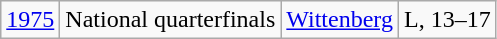<table class="wikitable" style="text-align:center">
<tr align="center">
<td><a href='#'>1975</a></td>
<td>National quarterfinals</td>
<td><a href='#'>Wittenberg</a></td>
<td>L, 13–17</td>
</tr>
</table>
